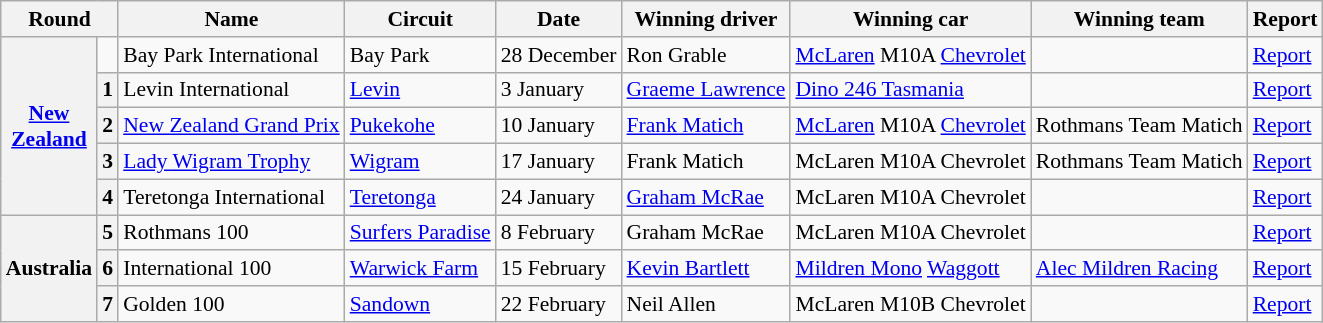<table class="wikitable" style="font-size: 90%;">
<tr>
<th colspan=2>Round</th>
<th>Name</th>
<th>Circuit</th>
<th>Date</th>
<th>Winning driver</th>
<th>Winning car</th>
<th>Winning team</th>
<th>Report</th>
</tr>
<tr>
<th rowspan=5><a href='#'>New<br>Zealand</a></th>
<td></td>
<td>Bay Park International</td>
<td>Bay Park</td>
<td>28 December</td>
<td> Ron Grable</td>
<td><a href='#'>McLaren</a> M10A <a href='#'>Chevrolet</a></td>
<td></td>
<td><a href='#'>Report</a></td>
</tr>
<tr>
<th>1</th>
<td>Levin International</td>
<td><a href='#'>Levin</a></td>
<td>3 January</td>
<td> <a href='#'>Graeme Lawrence</a></td>
<td><a href='#'>Dino 246 Tasmania</a></td>
<td></td>
<td><a href='#'>Report</a></td>
</tr>
<tr>
<th>2</th>
<td><a href='#'>New Zealand Grand Prix</a></td>
<td><a href='#'>Pukekohe</a></td>
<td>10 January</td>
<td> <a href='#'>Frank Matich</a></td>
<td><a href='#'>McLaren</a> M10A <a href='#'>Chevrolet</a></td>
<td>Rothmans Team Matich</td>
<td><a href='#'>Report</a></td>
</tr>
<tr>
<th>3</th>
<td><a href='#'>Lady Wigram Trophy</a></td>
<td><a href='#'>Wigram</a></td>
<td>17 January</td>
<td> Frank Matich</td>
<td>McLaren M10A Chevrolet</td>
<td>Rothmans Team Matich</td>
<td><a href='#'>Report</a></td>
</tr>
<tr>
<th>4</th>
<td>Teretonga International</td>
<td><a href='#'>Teretonga</a></td>
<td>24 January</td>
<td> <a href='#'>Graham McRae</a></td>
<td>McLaren M10A Chevrolet</td>
<td></td>
<td><a href='#'>Report</a></td>
</tr>
<tr>
<th rowspan=3>Australia</th>
<th>5</th>
<td>Rothmans 100</td>
<td><a href='#'>Surfers Paradise</a></td>
<td>8 February</td>
<td> Graham McRae</td>
<td>McLaren M10A Chevrolet</td>
<td></td>
<td><a href='#'>Report</a></td>
</tr>
<tr>
<th>6</th>
<td>International 100</td>
<td><a href='#'>Warwick Farm</a></td>
<td>15 February</td>
<td> <a href='#'>Kevin Bartlett</a></td>
<td><a href='#'>Mildren Mono</a> <a href='#'>Waggott</a></td>
<td><a href='#'>Alec Mildren Racing</a></td>
<td><a href='#'>Report</a></td>
</tr>
<tr>
<th>7</th>
<td>Golden 100</td>
<td><a href='#'>Sandown</a></td>
<td>22 February</td>
<td> Neil Allen</td>
<td>McLaren M10B Chevrolet</td>
<td></td>
<td><a href='#'>Report</a></td>
</tr>
</table>
